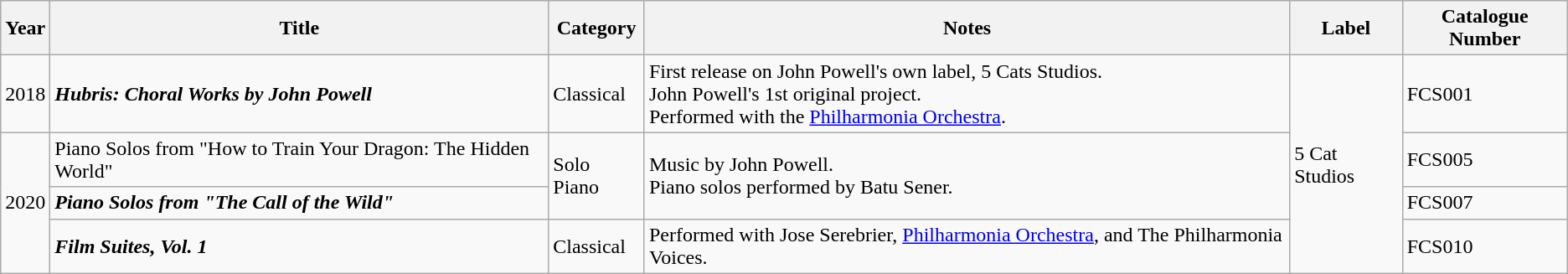<table class="wikitable">
<tr>
<th>Year</th>
<th>Title</th>
<th>Category</th>
<th>Notes</th>
<th>Label</th>
<th>Catalogue Number</th>
</tr>
<tr>
<td>2018</td>
<td><strong><em>Hubris: Choral Works by John Powell<strong><em></td>
<td>Classical</td>
<td>First release on John Powell's own label, 5 Cats Studios.<br>John Powell's 1st original project.<br>Performed with the <a href='#'>Philharmonia Orchestra</a>.</td>
<td rowspan="4">5 Cat Studios</td>
<td>FCS001</td>
</tr>
<tr>
<td rowspan="3">2020</td>
<td></em></strong>Piano Solos from "How to Train Your Dragon: The Hidden World"</strong></em></td>
<td rowspan="2">Solo Piano</td>
<td rowspan="2">Music by John Powell.<br>Piano solos performed by Batu Sener.</td>
<td>FCS005</td>
</tr>
<tr>
<td><strong><em>Piano Solos from "The Call of the Wild"</em></strong></td>
<td>FCS007</td>
</tr>
<tr>
<td><strong><em>Film Suites, Vol. 1</em></strong></td>
<td>Classical</td>
<td>Performed with Jose Serebrier, <a href='#'>Philharmonia Orchestra</a>, and The Philharmonia Voices.</td>
<td>FCS010</td>
</tr>
</table>
